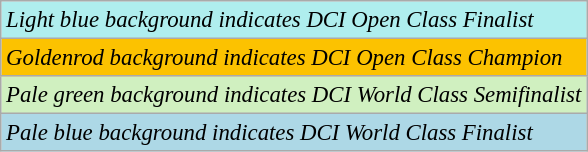<table class="wikitable" style="font-size:95%;">
<tr>
<td style="background-color:#afeeee"><em>Light blue background indicates DCI Open Class Finalist</em></td>
</tr>
<tr>
<td style="background-color:#fcc200"><em>Goldenrod background indicates DCI Open Class Champion</em></td>
</tr>
<tr>
<td style="background-color:#d0f0c0"><em>Pale green background indicates DCI World Class Semifinalist</em></td>
</tr>
<tr>
<td style="background-color:#add8e6"><em>Pale blue background indicates DCI World Class Finalist</em></td>
</tr>
</table>
